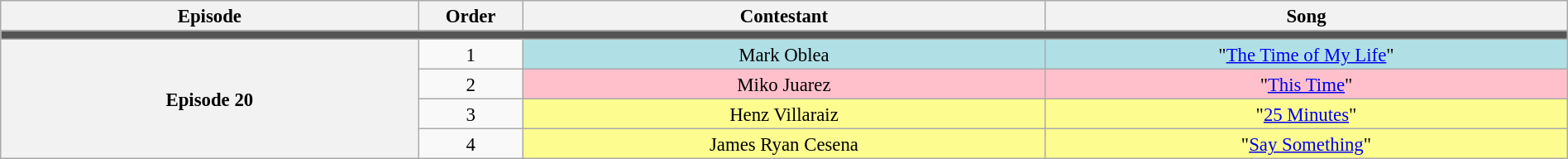<table class="wikitable" style="text-align:center; line-height:17px; width:100%; font-size: 95%;">
<tr>
<th style="width:20%;">Episode</th>
<th style="width:05%;">Order</th>
<th style="width:25%;">Contestant</th>
<th style="width:25%;">Song</th>
</tr>
<tr>
<td colspan="4" style="background:#555;"></td>
</tr>
<tr>
<th rowspan="4">Episode 20<br><small></small></th>
<td>1</td>
<td style="background:#b0e0e6;">Mark Oblea</td>
<td style="background:#b0e0e6;">"<a href='#'>The Time of My Life</a>"</td>
</tr>
<tr>
<td>2</td>
<td style="background:pink;">Miko Juarez</td>
<td style="background:pink;">"<a href='#'>This Time</a>"</td>
</tr>
<tr>
<td>3</td>
<td style="background:#fdfc8f;">Henz Villaraiz</td>
<td style="background:#fdfc8f;">"<a href='#'>25 Minutes</a>"</td>
</tr>
<tr>
<td>4</td>
<td style="background:#fdfc8f;">James Ryan Cesena</td>
<td style="background:#fdfc8f;">"<a href='#'>Say Something</a>"</td>
</tr>
</table>
